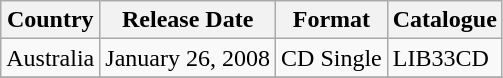<table class="wikitable" border="1">
<tr>
<th>Country</th>
<th>Release Date</th>
<th>Format</th>
<th>Catalogue</th>
</tr>
<tr>
<td>Australia</td>
<td>January 26, 2008</td>
<td>CD Single</td>
<td>LIB33CD</td>
</tr>
<tr>
</tr>
</table>
